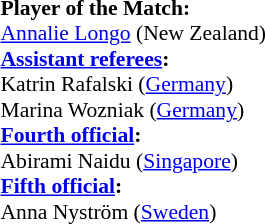<table width=50% style="font-size: 90%">
<tr>
<td><br><strong>Player of the Match:</strong>
<br><a href='#'>Annalie Longo</a> (New Zealand)<br><strong><a href='#'>Assistant referees</a>:</strong>
<br>Katrin Rafalski (<a href='#'>Germany</a>)
<br>Marina Wozniak (<a href='#'>Germany</a>)
<br><strong><a href='#'>Fourth official</a>:</strong>
<br>Abirami Naidu (<a href='#'>Singapore</a>)
<br><strong><a href='#'>Fifth official</a>:</strong>
<br>Anna Nyström (<a href='#'>Sweden</a>)</td>
</tr>
</table>
